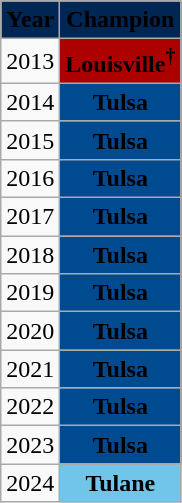<table class="wikitable" style="text-align: center;">
<tr>
<th style="background:#002654;"><span>Year</span></th>
<th style="background:#002654;"><span>Champion</span></th>
</tr>
<tr>
<td>2013</td>
<td style="background:#AD0000;"><span><strong>Louisville<sup>†</sup></strong></span></td>
</tr>
<tr>
<td>2014</td>
<td style="background:#004a8f;"><span><strong>Tulsa</strong></span></td>
</tr>
<tr>
<td>2015</td>
<td style="background:#004a8f;"><span><strong>Tulsa</strong></span></td>
</tr>
<tr>
<td>2016</td>
<td style="background:#004a8f;"><span><strong>Tulsa</strong></span></td>
</tr>
<tr>
<td>2017</td>
<td style="background:#004a8f;"><span><strong>Tulsa</strong></span></td>
</tr>
<tr>
<td>2018</td>
<td style="background:#004a8f;"><span><strong>Tulsa</strong></span></td>
</tr>
<tr>
<td>2019</td>
<td style="background:#004a8f;"><span><strong>Tulsa</strong></span></td>
</tr>
<tr>
<td>2020</td>
<td style="background:#004a8f;"><span><strong>Tulsa</strong></span></td>
</tr>
<tr>
<td>2021</td>
<td style="background:#004a8f;"><span><strong>Tulsa</strong></span></td>
</tr>
<tr>
<td>2022</td>
<td style="background:#004a8f;"><span><strong>Tulsa</strong></span></td>
</tr>
<tr>
<td>2023</td>
<td style="background:#004a8f;"><span><strong>Tulsa</strong></span></td>
</tr>
<tr>
<td>2024</td>
<td style="background:#71c5e8;"><span><strong>Tulane</strong></span></td>
</tr>
</table>
